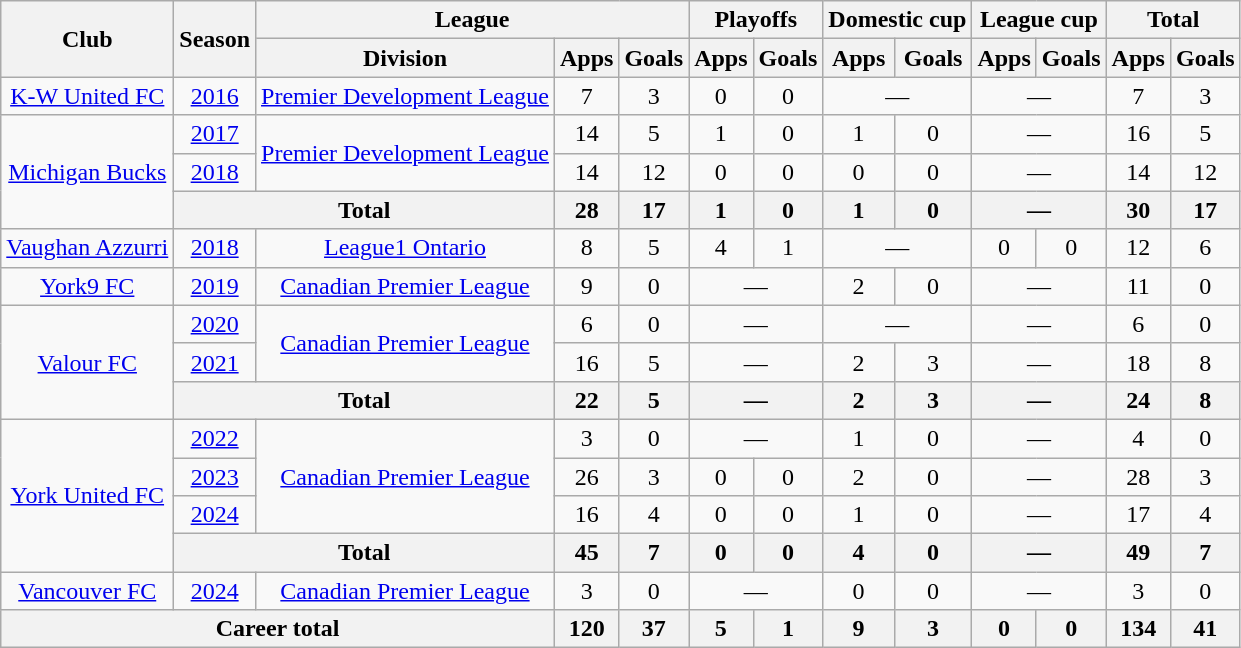<table class=wikitable style="text-align: center;">
<tr>
<th rowspan=2>Club</th>
<th rowspan=2>Season</th>
<th colspan=3>League</th>
<th colspan=2>Playoffs</th>
<th colspan=2>Domestic cup</th>
<th colspan=2>League cup</th>
<th colspan=2>Total</th>
</tr>
<tr>
<th>Division</th>
<th>Apps</th>
<th>Goals</th>
<th>Apps</th>
<th>Goals</th>
<th>Apps</th>
<th>Goals</th>
<th>Apps</th>
<th>Goals</th>
<th>Apps</th>
<th>Goals</th>
</tr>
<tr>
<td><a href='#'>K-W United FC</a></td>
<td><a href='#'>2016</a></td>
<td><a href='#'>Premier Development League</a></td>
<td>7</td>
<td>3</td>
<td>0</td>
<td>0</td>
<td colspan=2>—</td>
<td colspan=2>—</td>
<td>7</td>
<td>3</td>
</tr>
<tr>
<td rowspan=3><a href='#'>Michigan Bucks</a></td>
<td><a href='#'>2017</a></td>
<td rowspan=2><a href='#'>Premier Development League</a></td>
<td>14</td>
<td>5</td>
<td>1</td>
<td>0</td>
<td>1</td>
<td>0</td>
<td colspan=2>—</td>
<td>16</td>
<td>5</td>
</tr>
<tr>
<td><a href='#'>2018</a></td>
<td>14</td>
<td>12</td>
<td>0</td>
<td>0</td>
<td>0</td>
<td>0</td>
<td colspan=2>—</td>
<td>14</td>
<td>12</td>
</tr>
<tr>
<th colspan=2>Total</th>
<th>28</th>
<th>17</th>
<th>1</th>
<th>0</th>
<th>1</th>
<th>0</th>
<th colspan=2>—</th>
<th>30</th>
<th>17</th>
</tr>
<tr>
<td><a href='#'>Vaughan Azzurri</a></td>
<td><a href='#'>2018</a></td>
<td><a href='#'>League1 Ontario</a></td>
<td>8</td>
<td>5</td>
<td>4</td>
<td>1</td>
<td colspan=2>—</td>
<td>0</td>
<td>0</td>
<td>12</td>
<td>6</td>
</tr>
<tr>
<td><a href='#'>York9 FC</a></td>
<td><a href='#'>2019</a></td>
<td><a href='#'>Canadian Premier League</a></td>
<td>9</td>
<td>0</td>
<td colspan=2>—</td>
<td>2</td>
<td>0</td>
<td colspan=2>—</td>
<td>11</td>
<td>0</td>
</tr>
<tr>
<td rowspan=3><a href='#'>Valour FC</a></td>
<td><a href='#'>2020</a></td>
<td rowspan=2><a href='#'>Canadian Premier League</a></td>
<td>6</td>
<td>0</td>
<td colspan=2>—</td>
<td colspan=2>—</td>
<td colspan=2>—</td>
<td>6</td>
<td>0</td>
</tr>
<tr>
<td><a href='#'>2021</a></td>
<td>16</td>
<td>5</td>
<td colspan=2>—</td>
<td>2</td>
<td>3</td>
<td colspan=2>—</td>
<td>18</td>
<td>8</td>
</tr>
<tr>
<th colspan=2>Total</th>
<th>22</th>
<th>5</th>
<th colspan=2>—</th>
<th>2</th>
<th>3</th>
<th colspan=2>—</th>
<th>24</th>
<th>8</th>
</tr>
<tr>
<td rowspan=4><a href='#'>York United FC</a></td>
<td><a href='#'>2022</a></td>
<td rowspan=3><a href='#'>Canadian Premier League</a></td>
<td>3</td>
<td>0</td>
<td colspan=2>—</td>
<td>1</td>
<td>0</td>
<td colspan=2>—</td>
<td>4</td>
<td>0</td>
</tr>
<tr>
<td><a href='#'>2023</a></td>
<td>26</td>
<td>3</td>
<td>0</td>
<td>0</td>
<td>2</td>
<td>0</td>
<td colspan=2>—</td>
<td>28</td>
<td>3</td>
</tr>
<tr>
<td><a href='#'>2024</a></td>
<td>16</td>
<td>4</td>
<td>0</td>
<td>0</td>
<td>1</td>
<td>0</td>
<td colspan=2>—</td>
<td>17</td>
<td>4</td>
</tr>
<tr>
<th colspan=2>Total</th>
<th>45</th>
<th>7</th>
<th>0</th>
<th>0</th>
<th>4</th>
<th>0</th>
<th colspan=2>—</th>
<th>49</th>
<th>7</th>
</tr>
<tr>
<td><a href='#'>Vancouver FC</a></td>
<td><a href='#'>2024</a></td>
<td><a href='#'>Canadian Premier League</a></td>
<td>3</td>
<td>0</td>
<td colspan=2>—</td>
<td>0</td>
<td>0</td>
<td colspan=2>—</td>
<td>3</td>
<td>0</td>
</tr>
<tr>
<th colspan=3>Career total</th>
<th>120</th>
<th>37</th>
<th>5</th>
<th>1</th>
<th>9</th>
<th>3</th>
<th>0</th>
<th>0</th>
<th>134</th>
<th>41</th>
</tr>
</table>
